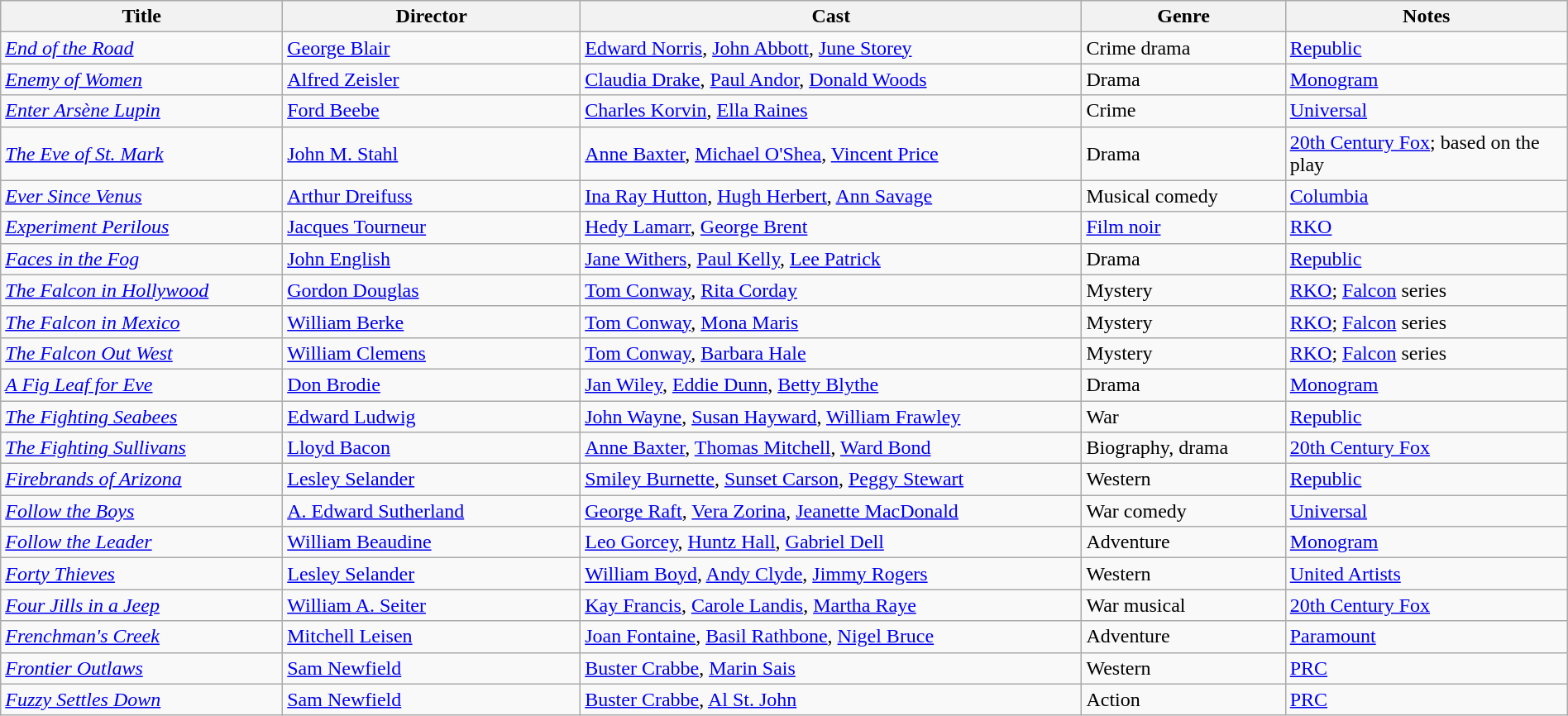<table class="wikitable" style="width:100%;">
<tr>
<th style="width:18%;">Title</th>
<th style="width:19%;">Director</th>
<th style="width:32%;">Cast</th>
<th style="width:13%;">Genre</th>
<th style="width:18%;">Notes</th>
</tr>
<tr>
<td><em><a href='#'>End of the Road</a></em></td>
<td><a href='#'>George Blair</a></td>
<td><a href='#'>Edward Norris</a>, <a href='#'>John Abbott</a>, <a href='#'>June Storey</a></td>
<td>Crime drama</td>
<td><a href='#'>Republic</a></td>
</tr>
<tr>
<td><em><a href='#'>Enemy of Women</a></em></td>
<td><a href='#'>Alfred Zeisler</a></td>
<td><a href='#'>Claudia Drake</a>, <a href='#'>Paul Andor</a>, <a href='#'>Donald Woods</a></td>
<td>Drama</td>
<td><a href='#'>Monogram</a></td>
</tr>
<tr>
<td><em><a href='#'>Enter Arsène Lupin</a></em></td>
<td><a href='#'>Ford Beebe</a></td>
<td><a href='#'>Charles Korvin</a>, <a href='#'>Ella Raines</a></td>
<td>Crime</td>
<td><a href='#'>Universal</a></td>
</tr>
<tr>
<td><em><a href='#'>The Eve of St. Mark</a></em></td>
<td><a href='#'>John M. Stahl</a></td>
<td><a href='#'>Anne Baxter</a>, <a href='#'>Michael O'Shea</a>, <a href='#'>Vincent Price</a></td>
<td>Drama</td>
<td><a href='#'>20th Century Fox</a>; based on the play</td>
</tr>
<tr>
<td><em><a href='#'>Ever Since Venus</a></em></td>
<td><a href='#'>Arthur Dreifuss</a></td>
<td><a href='#'>Ina Ray Hutton</a>, <a href='#'>Hugh Herbert</a>, <a href='#'>Ann Savage</a></td>
<td>Musical comedy</td>
<td><a href='#'>Columbia</a></td>
</tr>
<tr>
<td><em><a href='#'>Experiment Perilous</a></em></td>
<td><a href='#'>Jacques Tourneur</a></td>
<td><a href='#'>Hedy Lamarr</a>, <a href='#'>George Brent</a></td>
<td><a href='#'>Film noir</a></td>
<td><a href='#'>RKO</a></td>
</tr>
<tr>
<td><em><a href='#'>Faces in the Fog</a></em></td>
<td><a href='#'>John English</a></td>
<td><a href='#'>Jane Withers</a>, <a href='#'>Paul Kelly</a>, <a href='#'>Lee Patrick</a></td>
<td>Drama</td>
<td><a href='#'>Republic</a></td>
</tr>
<tr>
<td><em><a href='#'>The Falcon in Hollywood</a></em></td>
<td><a href='#'>Gordon Douglas</a></td>
<td><a href='#'>Tom Conway</a>, <a href='#'>Rita Corday</a></td>
<td>Mystery</td>
<td><a href='#'>RKO</a>; <a href='#'>Falcon</a> series</td>
</tr>
<tr>
<td><em><a href='#'>The Falcon in Mexico</a></em></td>
<td><a href='#'>William Berke</a></td>
<td><a href='#'>Tom Conway</a>, <a href='#'>Mona Maris</a></td>
<td>Mystery</td>
<td><a href='#'>RKO</a>; <a href='#'>Falcon</a> series</td>
</tr>
<tr>
<td><em><a href='#'>The Falcon Out West</a></em></td>
<td><a href='#'>William Clemens</a></td>
<td><a href='#'>Tom Conway</a>, <a href='#'>Barbara Hale</a></td>
<td>Mystery</td>
<td><a href='#'>RKO</a>; <a href='#'>Falcon</a> series</td>
</tr>
<tr>
<td><em><a href='#'>A Fig Leaf for Eve</a></em></td>
<td><a href='#'>Don Brodie</a></td>
<td><a href='#'>Jan Wiley</a>, <a href='#'>Eddie Dunn</a>, <a href='#'>Betty Blythe</a></td>
<td>Drama</td>
<td><a href='#'>Monogram</a></td>
</tr>
<tr>
<td><em><a href='#'>The Fighting Seabees</a></em></td>
<td><a href='#'>Edward Ludwig</a></td>
<td><a href='#'>John Wayne</a>, <a href='#'>Susan Hayward</a>, <a href='#'>William Frawley</a></td>
<td>War</td>
<td><a href='#'>Republic</a></td>
</tr>
<tr>
<td><em><a href='#'>The Fighting Sullivans</a></em></td>
<td><a href='#'>Lloyd Bacon</a></td>
<td><a href='#'>Anne Baxter</a>, <a href='#'>Thomas Mitchell</a>, <a href='#'>Ward Bond</a></td>
<td>Biography, drama</td>
<td><a href='#'>20th Century Fox</a></td>
</tr>
<tr>
<td><em><a href='#'>Firebrands of Arizona</a></em></td>
<td><a href='#'>Lesley Selander</a></td>
<td><a href='#'>Smiley Burnette</a>, <a href='#'>Sunset Carson</a>, <a href='#'>Peggy Stewart</a></td>
<td>Western</td>
<td><a href='#'>Republic</a></td>
</tr>
<tr>
<td><em><a href='#'>Follow the Boys</a></em></td>
<td><a href='#'>A. Edward Sutherland</a></td>
<td><a href='#'>George Raft</a>, <a href='#'>Vera Zorina</a>, <a href='#'>Jeanette MacDonald</a></td>
<td>War comedy</td>
<td><a href='#'>Universal</a></td>
</tr>
<tr>
<td><em><a href='#'>Follow the Leader</a></em></td>
<td><a href='#'>William Beaudine</a></td>
<td><a href='#'>Leo Gorcey</a>, <a href='#'>Huntz Hall</a>, <a href='#'>Gabriel Dell</a></td>
<td>Adventure</td>
<td><a href='#'>Monogram</a></td>
</tr>
<tr>
<td><em><a href='#'>Forty Thieves</a></em></td>
<td><a href='#'>Lesley Selander</a></td>
<td><a href='#'>William Boyd</a>, <a href='#'>Andy Clyde</a>, <a href='#'>Jimmy Rogers</a></td>
<td>Western</td>
<td><a href='#'>United Artists</a></td>
</tr>
<tr>
<td><em><a href='#'>Four Jills in a Jeep</a></em></td>
<td><a href='#'>William A. Seiter</a></td>
<td><a href='#'>Kay Francis</a>, <a href='#'>Carole Landis</a>, <a href='#'>Martha Raye</a></td>
<td>War musical</td>
<td><a href='#'>20th Century Fox</a></td>
</tr>
<tr>
<td><em><a href='#'>Frenchman's Creek</a></em></td>
<td><a href='#'>Mitchell Leisen</a></td>
<td><a href='#'>Joan Fontaine</a>, <a href='#'>Basil Rathbone</a>, <a href='#'>Nigel Bruce</a></td>
<td>Adventure</td>
<td><a href='#'>Paramount</a></td>
</tr>
<tr>
<td><em><a href='#'>Frontier Outlaws</a></em></td>
<td><a href='#'>Sam Newfield</a></td>
<td><a href='#'>Buster Crabbe</a>, <a href='#'>Marin Sais</a></td>
<td>Western</td>
<td><a href='#'>PRC</a></td>
</tr>
<tr>
<td><em><a href='#'>Fuzzy Settles Down</a></em></td>
<td><a href='#'>Sam Newfield</a></td>
<td><a href='#'>Buster Crabbe</a>, <a href='#'>Al St. John</a></td>
<td>Action</td>
<td><a href='#'>PRC</a></td>
</tr>
</table>
